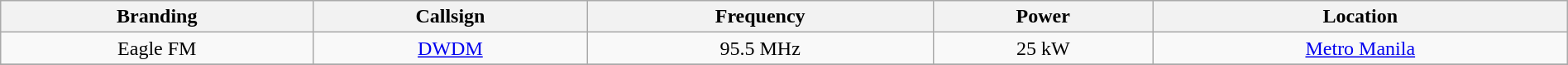<table class=wikitable style="width:100%; text-align:center;">
<tr>
<th>Branding</th>
<th>Callsign</th>
<th>Frequency</th>
<th>Power</th>
<th>Location</th>
</tr>
<tr>
<td>Eagle FM</td>
<td><a href='#'>DWDM</a></td>
<td>95.5 MHz</td>
<td>25 kW</td>
<td><a href='#'>Metro Manila</a></td>
</tr>
<tr>
</tr>
</table>
